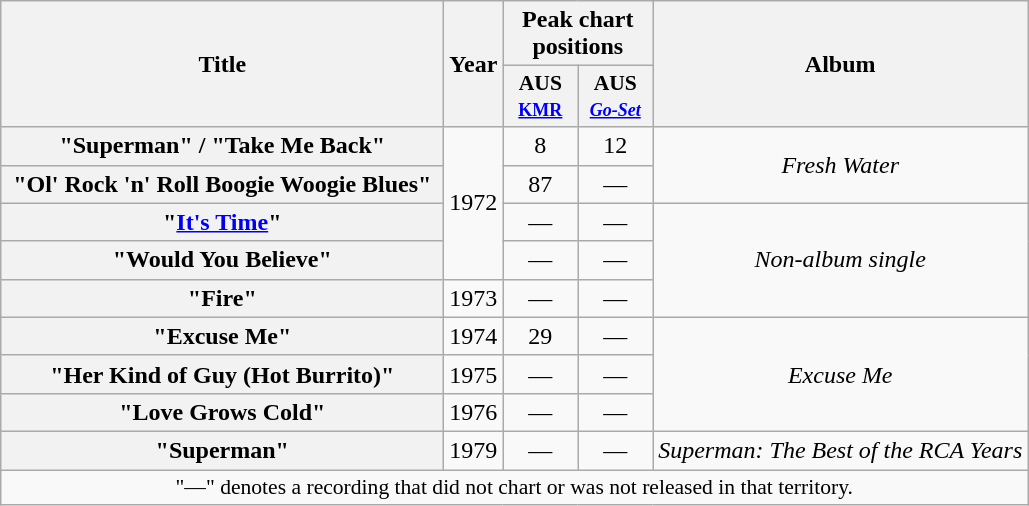<table class="wikitable plainrowheaders" style="text-align:center;" border="1">
<tr>
<th scope="col" rowspan="2" style="width:18em;">Title</th>
<th scope="col" rowspan="2">Year</th>
<th scope="col" colspan="2">Peak chart positions</th>
<th scope="col" rowspan="2">Album</th>
</tr>
<tr>
<th scope="col" style="width:3em;font-size:90%;">AUS<br><small><a href='#'>KMR</a></small><br></th>
<th scope="col" style="width:3em;font-size:90%;">AUS<br><small><em><a href='#'>Go-Set</a></em></small><br></th>
</tr>
<tr>
<th scope="row">"Superman" / "Take Me Back"</th>
<td rowspan="4">1972</td>
<td>8</td>
<td>12</td>
<td rowspan="2"><em>Fresh Water</em></td>
</tr>
<tr>
<th scope="row">"Ol' Rock 'n' Roll Boogie Woogie Blues"</th>
<td>87</td>
<td>—</td>
</tr>
<tr>
<th scope="row">"<a href='#'>It's Time</a>"</th>
<td>—</td>
<td>—</td>
<td rowspan="3"><em>Non-album single</em></td>
</tr>
<tr>
<th scope="row">"Would You Believe"</th>
<td>—</td>
<td>—</td>
</tr>
<tr>
<th scope="row">"Fire"</th>
<td>1973</td>
<td>—</td>
<td>—</td>
</tr>
<tr>
<th scope="row">"Excuse Me"</th>
<td>1974</td>
<td>29</td>
<td>—</td>
<td rowspan="3"><em>Excuse Me</em></td>
</tr>
<tr>
<th scope="row">"Her Kind of Guy (Hot Burrito)"</th>
<td>1975</td>
<td>—</td>
<td>—</td>
</tr>
<tr>
<th scope="row">"Love Grows Cold"</th>
<td>1976</td>
<td>—</td>
<td>—</td>
</tr>
<tr>
<th scope="row">"Superman"</th>
<td>1979</td>
<td>—</td>
<td>—</td>
<td><em>Superman: The Best of the RCA Years</em></td>
</tr>
<tr>
<td colspan="5" style="font-size:90%">"—" denotes a recording that did not chart or was not released in that territory.</td>
</tr>
</table>
